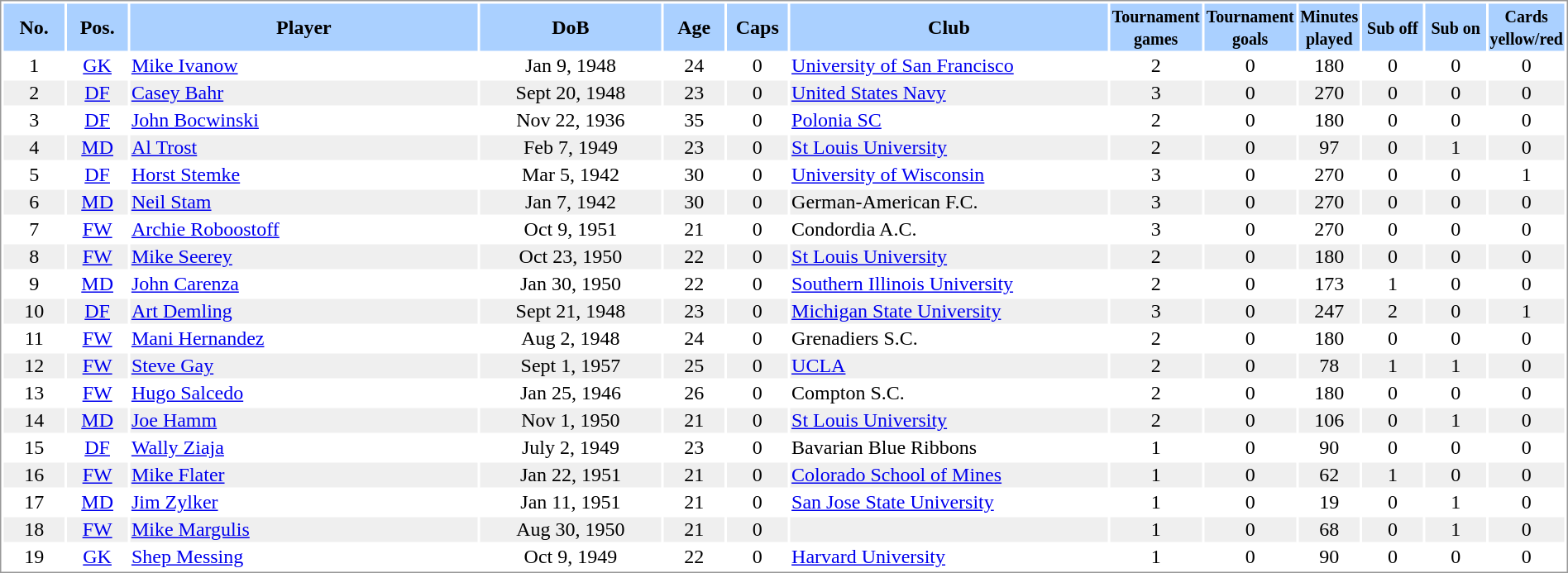<table border="0" width="100%" style="border: 1px solid #999; background-color:#FFFFFF; text-align:center">
<tr align="center" bgcolor="#AAD0FF">
<th width=4%>No.</th>
<th width=4%>Pos.</th>
<th width=23%>Player</th>
<th width=12%>DoB</th>
<th width=4%>Age</th>
<th width=4%>Caps</th>
<th width=21%>Club</th>
<th width=6%><small>Tournament<br>games</small></th>
<th width=6%><small>Tournament<br>goals</small></th>
<th width=4%><small>Minutes<br>played</small></th>
<th width=4%><small>Sub off</small></th>
<th width=4%><small>Sub on</small></th>
<th width=4%><small>Cards<br>yellow/red</small></th>
</tr>
<tr>
<td>1</td>
<td><a href='#'>GK</a></td>
<td align="left"><a href='#'>Mike Ivanow</a></td>
<td>Jan 9, 1948</td>
<td>24</td>
<td>0</td>
<td align="left"> <a href='#'>University of San Francisco</a></td>
<td>2</td>
<td>0</td>
<td>180</td>
<td>0</td>
<td>0</td>
<td>0</td>
</tr>
<tr bgcolor="#EFEFEF">
<td>2</td>
<td><a href='#'>DF</a></td>
<td align="left"><a href='#'>Casey Bahr</a></td>
<td>Sept 20, 1948</td>
<td>23</td>
<td>0</td>
<td align="left"> <a href='#'>United States Navy</a></td>
<td>3</td>
<td>0</td>
<td>270</td>
<td>0</td>
<td>0</td>
<td>0</td>
</tr>
<tr>
<td>3</td>
<td><a href='#'>DF</a></td>
<td align="left"><a href='#'>John Bocwinski</a></td>
<td>Nov 22, 1936</td>
<td>35</td>
<td>0</td>
<td align="left"> <a href='#'>Polonia SC</a></td>
<td>2</td>
<td>0</td>
<td>180</td>
<td>0</td>
<td>0</td>
<td>0</td>
</tr>
<tr bgcolor="#EFEFEF">
<td>4</td>
<td><a href='#'>MD</a></td>
<td align="left"><a href='#'>Al Trost</a></td>
<td>Feb 7, 1949</td>
<td>23</td>
<td>0</td>
<td align="left"> <a href='#'>St Louis University</a></td>
<td>2</td>
<td>0</td>
<td>97</td>
<td>0</td>
<td>1</td>
<td>0</td>
</tr>
<tr>
<td>5</td>
<td><a href='#'>DF</a></td>
<td align="left"><a href='#'>Horst Stemke</a></td>
<td>Mar 5, 1942</td>
<td>30</td>
<td>0</td>
<td align="left"> <a href='#'>University of Wisconsin</a></td>
<td>3</td>
<td>0</td>
<td>270</td>
<td>0</td>
<td>0</td>
<td>1</td>
</tr>
<tr bgcolor="#EFEFEF">
<td>6</td>
<td><a href='#'>MD</a></td>
<td align="left"><a href='#'>Neil Stam</a></td>
<td>Jan 7, 1942</td>
<td>30</td>
<td>0</td>
<td align="left"> German-American F.C.</td>
<td>3</td>
<td>0</td>
<td>270</td>
<td>0</td>
<td>0</td>
<td>0</td>
</tr>
<tr>
<td>7</td>
<td><a href='#'>FW</a></td>
<td align="left"><a href='#'>Archie Roboostoff</a></td>
<td>Oct 9, 1951</td>
<td>21</td>
<td>0</td>
<td align="left"> Condordia A.C.</td>
<td>3</td>
<td>0</td>
<td>270</td>
<td>0</td>
<td>0</td>
<td>0</td>
</tr>
<tr bgcolor="#EFEFEF">
<td>8</td>
<td><a href='#'>FW</a></td>
<td align="left"><a href='#'>Mike Seerey</a></td>
<td>Oct 23, 1950</td>
<td>22</td>
<td>0</td>
<td align="left"> <a href='#'>St Louis University</a></td>
<td>2</td>
<td>0</td>
<td>180</td>
<td>0</td>
<td>0</td>
<td>0</td>
</tr>
<tr>
<td>9</td>
<td><a href='#'>MD</a></td>
<td align="left"><a href='#'>John Carenza</a></td>
<td>Jan 30, 1950</td>
<td>22</td>
<td>0</td>
<td align="left"> <a href='#'>Southern Illinois University</a></td>
<td>2</td>
<td>0</td>
<td>173</td>
<td>1</td>
<td>0</td>
<td>0</td>
</tr>
<tr bgcolor="#EFEFEF">
<td>10</td>
<td><a href='#'>DF</a></td>
<td align="left"><a href='#'>Art Demling</a></td>
<td>Sept 21, 1948</td>
<td>23</td>
<td>0</td>
<td align="left"> <a href='#'>Michigan State University</a></td>
<td>3</td>
<td>0</td>
<td>247</td>
<td>2</td>
<td>0</td>
<td>1</td>
</tr>
<tr>
<td>11</td>
<td><a href='#'>FW</a></td>
<td align="left"><a href='#'>Mani Hernandez</a></td>
<td>Aug 2, 1948</td>
<td>24</td>
<td>0</td>
<td align="left"> Grenadiers S.C.</td>
<td>2</td>
<td>0</td>
<td>180</td>
<td>0</td>
<td>0</td>
<td>0</td>
</tr>
<tr bgcolor="#EFEFEF">
<td>12</td>
<td><a href='#'>FW</a></td>
<td align="left"><a href='#'>Steve Gay</a></td>
<td>Sept 1, 1957</td>
<td>25</td>
<td>0</td>
<td align="left"> <a href='#'>UCLA</a></td>
<td>2</td>
<td>0</td>
<td>78</td>
<td>1</td>
<td>1</td>
<td>0</td>
</tr>
<tr>
<td>13</td>
<td><a href='#'>FW</a></td>
<td align="left"><a href='#'>Hugo Salcedo</a></td>
<td>Jan 25, 1946</td>
<td>26</td>
<td>0</td>
<td align="left"> Compton S.C.</td>
<td>2</td>
<td>0</td>
<td>180</td>
<td>0</td>
<td>0</td>
<td>0</td>
</tr>
<tr bgcolor="#EFEFEF">
<td>14</td>
<td><a href='#'>MD</a></td>
<td align="left"><a href='#'>Joe Hamm</a></td>
<td>Nov 1, 1950</td>
<td>21</td>
<td>0</td>
<td align="left"> <a href='#'>St Louis University</a></td>
<td>2</td>
<td>0</td>
<td>106</td>
<td>0</td>
<td>1</td>
<td>0</td>
</tr>
<tr>
<td>15</td>
<td><a href='#'>DF</a></td>
<td align="left"><a href='#'>Wally Ziaja</a></td>
<td>July 2, 1949</td>
<td>23</td>
<td>0</td>
<td align="left"> Bavarian Blue Ribbons</td>
<td>1</td>
<td>0</td>
<td>90</td>
<td>0</td>
<td>0</td>
<td>0</td>
</tr>
<tr bgcolor="#EFEFEF">
<td>16</td>
<td><a href='#'>FW</a></td>
<td align="left"><a href='#'>Mike Flater</a></td>
<td>Jan 22, 1951</td>
<td>21</td>
<td>0</td>
<td align="left"> <a href='#'>Colorado School of Mines</a></td>
<td>1</td>
<td>0</td>
<td>62</td>
<td>1</td>
<td>0</td>
<td>0</td>
</tr>
<tr>
<td>17</td>
<td><a href='#'>MD</a></td>
<td align="left"><a href='#'>Jim Zylker</a></td>
<td>Jan 11, 1951</td>
<td>21</td>
<td>0</td>
<td align="left"> <a href='#'>San Jose State University</a></td>
<td>1</td>
<td>0</td>
<td>19</td>
<td>0</td>
<td>1</td>
<td>0</td>
</tr>
<tr bgcolor="#EFEFEF">
<td>18</td>
<td><a href='#'>FW</a></td>
<td align="left"><a href='#'>Mike Margulis</a></td>
<td>Aug 30, 1950</td>
<td>21</td>
<td>0</td>
<td align="left"></td>
<td>1</td>
<td>0</td>
<td>68</td>
<td>0</td>
<td>1</td>
<td>0</td>
</tr>
<tr>
<td>19</td>
<td><a href='#'>GK</a></td>
<td align="left"><a href='#'>Shep Messing</a></td>
<td>Oct 9, 1949</td>
<td>22</td>
<td>0</td>
<td align="left"> <a href='#'>Harvard University</a></td>
<td>1</td>
<td>0</td>
<td>90</td>
<td>0</td>
<td>0</td>
<td>0</td>
</tr>
</table>
